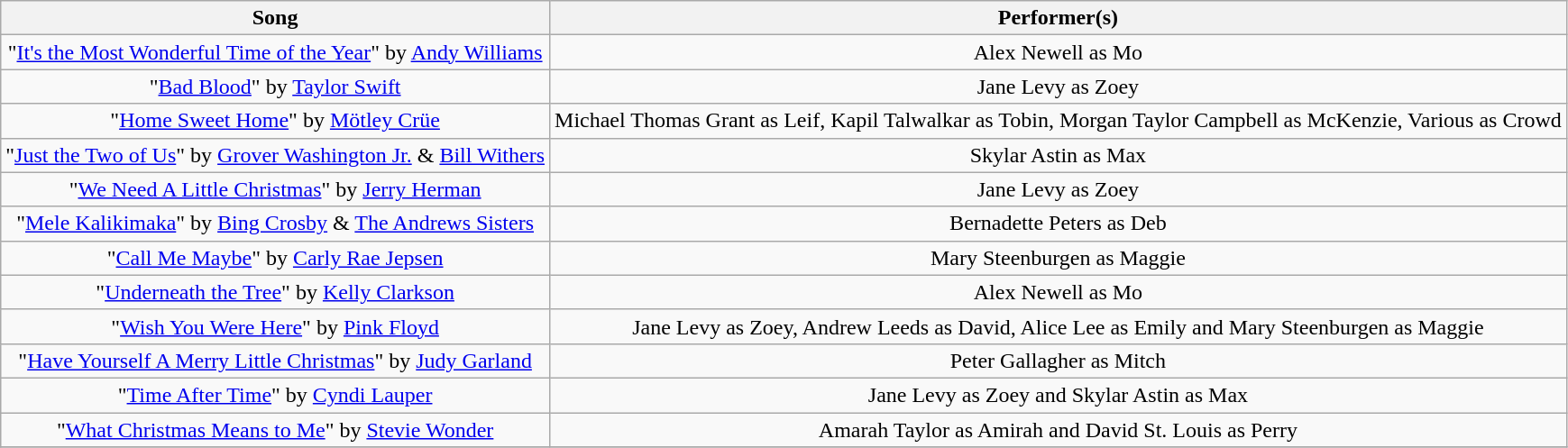<table class="wikitable plainrowheaders" style="text-align:center;">
<tr>
<th style="row">Song</th>
<th style="row">Performer(s)</th>
</tr>
<tr>
<td>"<a href='#'>It's the Most Wonderful Time of the Year</a>" by <a href='#'>Andy Williams</a></td>
<td>Alex Newell as Mo</td>
</tr>
<tr>
<td>"<a href='#'>Bad Blood</a>" by <a href='#'>Taylor Swift</a></td>
<td>Jane Levy as Zoey</td>
</tr>
<tr>
<td>"<a href='#'>Home Sweet Home</a>" by <a href='#'>Mötley Crüe</a></td>
<td>Michael Thomas Grant as Leif, Kapil Talwalkar as Tobin, Morgan Taylor Campbell as McKenzie, Various as Crowd</td>
</tr>
<tr>
<td>"<a href='#'>Just the Two of Us</a>" by <a href='#'>Grover Washington Jr.</a> & <a href='#'>Bill Withers</a></td>
<td>Skylar Astin as Max</td>
</tr>
<tr>
<td>"<a href='#'>We Need A Little Christmas</a>" by <a href='#'>Jerry Herman</a></td>
<td>Jane Levy as Zoey</td>
</tr>
<tr>
<td>"<a href='#'>Mele Kalikimaka</a>" by <a href='#'>Bing Crosby</a> & <a href='#'>The Andrews Sisters</a></td>
<td>Bernadette Peters as Deb</td>
</tr>
<tr>
<td>"<a href='#'>Call Me Maybe</a>" by <a href='#'>Carly Rae Jepsen</a></td>
<td>Mary Steenburgen as Maggie</td>
</tr>
<tr>
<td>"<a href='#'>Underneath the Tree</a>" by <a href='#'>Kelly Clarkson</a></td>
<td>Alex Newell as Mo</td>
</tr>
<tr>
<td>"<a href='#'>Wish You Were Here</a>" by <a href='#'>Pink Floyd</a></td>
<td>Jane Levy as Zoey, Andrew Leeds as David, Alice Lee as Emily and Mary Steenburgen as Maggie</td>
</tr>
<tr>
<td>"<a href='#'>Have Yourself A Merry Little Christmas</a>" by <a href='#'>Judy Garland</a></td>
<td>Peter Gallagher as Mitch</td>
</tr>
<tr>
<td>"<a href='#'>Time After Time</a>" by <a href='#'>Cyndi Lauper</a></td>
<td>Jane Levy as Zoey and Skylar Astin as Max</td>
</tr>
<tr>
<td>"<a href='#'>What Christmas Means to Me</a>" by <a href='#'>Stevie Wonder</a></td>
<td>Amarah Taylor as Amirah and David St. Louis as Perry</td>
</tr>
<tr>
</tr>
</table>
